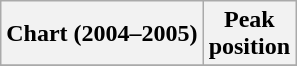<table class="wikitable sortable plainrowheaders" style="text-align:center">
<tr>
<th scope="col">Chart (2004–2005)</th>
<th scope="col">Peak<br>position</th>
</tr>
<tr>
</tr>
</table>
